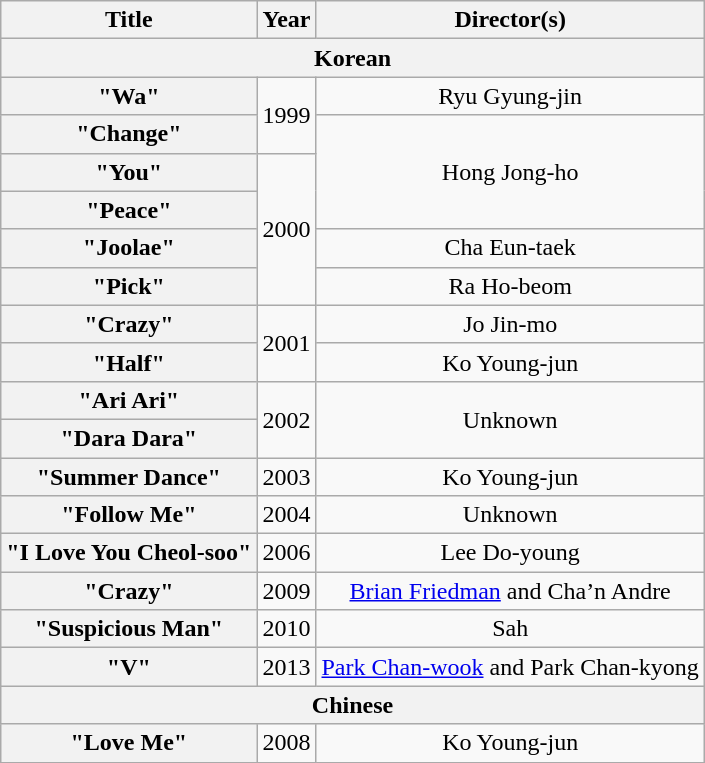<table class="wikitable plainrowheaders" style="text-align:center;">
<tr>
<th scope="col">Title</th>
<th scope="col">Year</th>
<th scope="col">Director(s)</th>
</tr>
<tr>
<th colspan="4">Korean</th>
</tr>
<tr>
<th scope="row">"Wa"</th>
<td rowspan="2">1999</td>
<td>Ryu Gyung-jin</td>
</tr>
<tr>
<th scope="row">"Change"</th>
<td rowspan="3">Hong Jong-ho</td>
</tr>
<tr>
<th scope="row">"You"</th>
<td rowspan="4">2000</td>
</tr>
<tr>
<th scope="row">"Peace"</th>
</tr>
<tr>
<th scope="row">"Joolae"</th>
<td>Cha Eun-taek</td>
</tr>
<tr>
<th scope="row">"Pick"</th>
<td>Ra Ho-beom</td>
</tr>
<tr>
<th scope="row">"Crazy"</th>
<td rowspan="2">2001</td>
<td>Jo Jin-mo</td>
</tr>
<tr>
<th scope="row">"Half"</th>
<td>Ko Young-jun</td>
</tr>
<tr>
<th scope="row">"Ari Ari"</th>
<td rowspan="2">2002</td>
<td rowspan="2">Unknown</td>
</tr>
<tr>
<th scope="row">"Dara Dara"</th>
</tr>
<tr>
<th scope="row">"Summer Dance"</th>
<td>2003</td>
<td>Ko Young-jun</td>
</tr>
<tr>
<th scope="row">"Follow Me"</th>
<td>2004</td>
<td>Unknown</td>
</tr>
<tr>
<th scope="row">"I Love You Cheol-soo"</th>
<td>2006</td>
<td>Lee Do-young</td>
</tr>
<tr>
<th scope="row">"Crazy"</th>
<td>2009</td>
<td><a href='#'>Brian Friedman</a> and Cha’n Andre</td>
</tr>
<tr>
<th scope="row">"Suspicious Man"</th>
<td>2010</td>
<td>Sah</td>
</tr>
<tr>
<th scope="row">"V"</th>
<td>2013</td>
<td><a href='#'>Park Chan-wook</a> and Park Chan-kyong</td>
</tr>
<tr>
<th colspan="4">Chinese</th>
</tr>
<tr>
<th scope="row">"Love Me"</th>
<td>2008</td>
<td>Ko Young-jun</td>
</tr>
<tr>
</tr>
</table>
